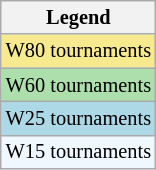<table class="wikitable" style="font-size:85%">
<tr>
<th>Legend</th>
</tr>
<tr style="background:#f7e98e;">
<td>W80 tournaments</td>
</tr>
<tr style="background:#addfad;">
<td>W60 tournaments</td>
</tr>
<tr style="background:lightblue;">
<td>W25 tournaments</td>
</tr>
<tr style="background:#f0f8ff;">
<td>W15 tournaments</td>
</tr>
</table>
